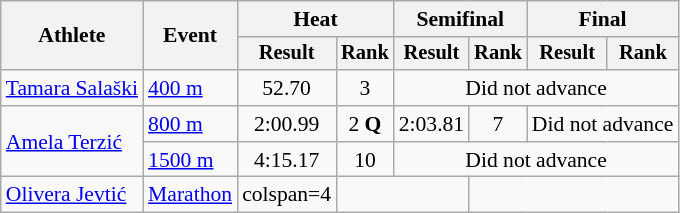<table class="wikitable" style="font-size:90%">
<tr>
<th rowspan="2">Athlete</th>
<th rowspan="2">Event</th>
<th colspan="2">Heat</th>
<th colspan="2">Semifinal</th>
<th colspan="2">Final</th>
</tr>
<tr style="font-size:95%">
<th>Result</th>
<th>Rank</th>
<th>Result</th>
<th>Rank</th>
<th>Result</th>
<th>Rank</th>
</tr>
<tr align=center>
<td align=left><a href='#'>Tamara Salaški</a></td>
<td align=left><a href='#'>400 m</a></td>
<td>52.70</td>
<td>3</td>
<td colspan=4>Did not advance</td>
</tr>
<tr align=center>
<td align=left rowspan=2><a href='#'>Amela Terzić</a></td>
<td align=left><a href='#'>800 m</a></td>
<td>2:00.99</td>
<td>2 <strong>Q</strong></td>
<td>2:03.81</td>
<td>7</td>
<td colspan=2>Did not advance</td>
</tr>
<tr align=center>
<td align=left><a href='#'>1500 m</a></td>
<td>4:15.17</td>
<td>10</td>
<td colspan=4>Did not advance</td>
</tr>
<tr align=center>
<td align=left><a href='#'>Olivera Jevtić</a></td>
<td align=left><a href='#'>Marathon</a></td>
<td>colspan=4 </td>
<td colspan=2></td>
</tr>
</table>
